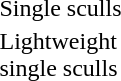<table>
<tr>
<td>Single sculls<br></td>
<td></td>
<td></td>
<td></td>
</tr>
<tr>
<td>Lightweight<br>single sculls<br></td>
<td></td>
<td></td>
<td></td>
</tr>
</table>
